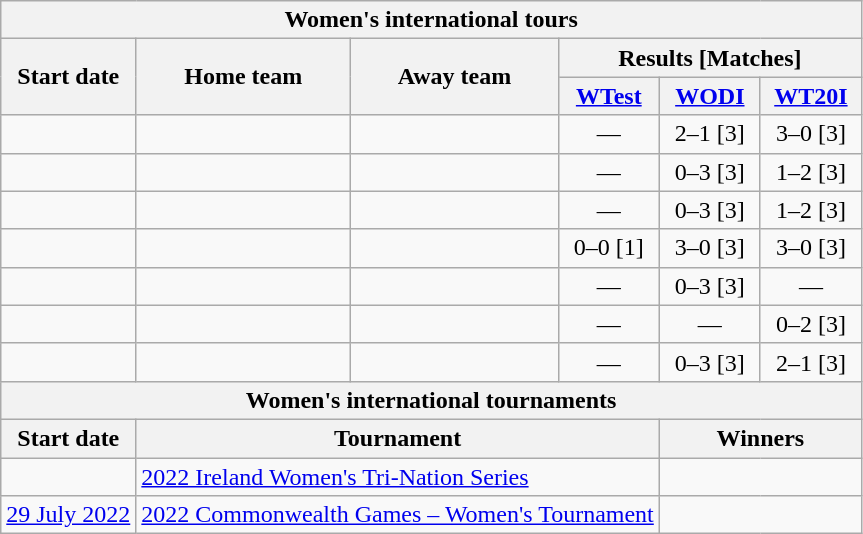<table class="wikitable unsortable" style="text-align:center; white-space:nowrap">
<tr>
<th colspan=6>Women's international tours</th>
</tr>
<tr>
<th rowspan=2>Start date</th>
<th rowspan=2>Home team</th>
<th rowspan=2>Away team</th>
<th colspan=3>Results [Matches]</th>
</tr>
<tr>
<th width=60><a href='#'>WTest</a></th>
<th width=60><a href='#'>WODI</a></th>
<th width=60><a href='#'>WT20I</a></th>
</tr>
<tr>
<td style="text-align:left"><a href='#'></a></td>
<td style="text-align:left"></td>
<td style="text-align:left"></td>
<td>—</td>
<td>2–1 [3]</td>
<td>3–0 [3]</td>
</tr>
<tr>
<td style="text-align:left"><a href='#'></a></td>
<td style="text-align:left"></td>
<td style="text-align:left"></td>
<td>—</td>
<td>0–3 [3]</td>
<td>1–2 [3]</td>
</tr>
<tr>
<td style="text-align:left"><a href='#'></a></td>
<td style="text-align:left"></td>
<td style="text-align:left"></td>
<td>—</td>
<td>0–3 [3]</td>
<td>1–2 [3]</td>
</tr>
<tr>
<td style="text-align:left"><a href='#'></a></td>
<td style="text-align:left"></td>
<td style="text-align:left"></td>
<td>0–0 [1]</td>
<td>3–0 [3]</td>
<td>3–0 [3]</td>
</tr>
<tr>
<td style="text-align:left"><a href='#'></a></td>
<td style="text-align:left"></td>
<td style="text-align:left"></td>
<td>—</td>
<td>0–3 [3]</td>
<td>—</td>
</tr>
<tr>
<td style="text-align:left"><a href='#'></a></td>
<td style="text-align:left"></td>
<td style="text-align:left"></td>
<td>—</td>
<td>—</td>
<td>0–2 [3]</td>
</tr>
<tr>
<td style="text-align:left"><a href='#'></a></td>
<td style="text-align:left"></td>
<td style="text-align:left"></td>
<td>—</td>
<td>0–3 [3]</td>
<td>2–1 [3]</td>
</tr>
<tr>
<th colspan=6>Women's international tournaments</th>
</tr>
<tr>
<th>Start date</th>
<th colspan=3>Tournament</th>
<th colspan=2>Winners</th>
</tr>
<tr>
<td style="text-align:left"><a href='#'></a></td>
<td style="text-align:left" colspan=3> <a href='#'>2022 Ireland Women's Tri-Nation Series</a></td>
<td style="text-align:left" colspan=2></td>
</tr>
<tr>
<td style="text-align:left"><a href='#'>29 July 2022</a></td>
<td style="text-align:left" colspan=3> <a href='#'>2022 Commonwealth Games – Women's Tournament</a></td>
<td style="text-align:left" colspan=2></td>
</tr>
</table>
